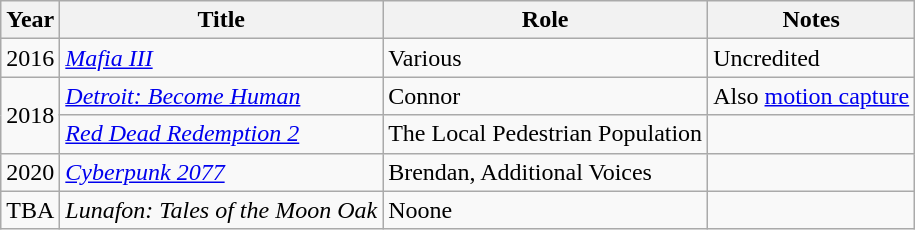<table class="wikitable sortable">
<tr>
<th>Year</th>
<th>Title</th>
<th>Role</th>
<th class="unsortable">Notes</th>
</tr>
<tr>
<td>2016</td>
<td><em><a href='#'>Mafia III</a></em></td>
<td>Various</td>
<td>Uncredited</td>
</tr>
<tr>
<td rowspan=2>2018</td>
<td><em><a href='#'>Detroit: Become Human</a></em></td>
<td>Connor</td>
<td>Also <a href='#'>motion capture</a></td>
</tr>
<tr>
<td><em><a href='#'>Red Dead Redemption 2</a></em></td>
<td>The Local Pedestrian Population</td>
<td></td>
</tr>
<tr>
<td>2020</td>
<td><em><a href='#'>Cyberpunk 2077</a></em></td>
<td>Brendan, Additional Voices</td>
<td></td>
</tr>
<tr>
<td>TBA</td>
<td><em>Lunafon: Tales of the Moon Oak</em></td>
<td>Noone</td>
<td></td>
</tr>
</table>
